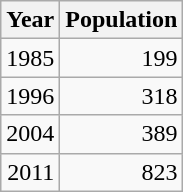<table class="wikitable">
<tr>
<th>Year</th>
<th>Population</th>
</tr>
<tr align="right">
<td>1985</td>
<td>199</td>
</tr>
<tr align="right">
<td>1996</td>
<td>318</td>
</tr>
<tr align="right">
<td>2004</td>
<td>389</td>
</tr>
<tr align="right">
<td>2011</td>
<td>823</td>
</tr>
</table>
